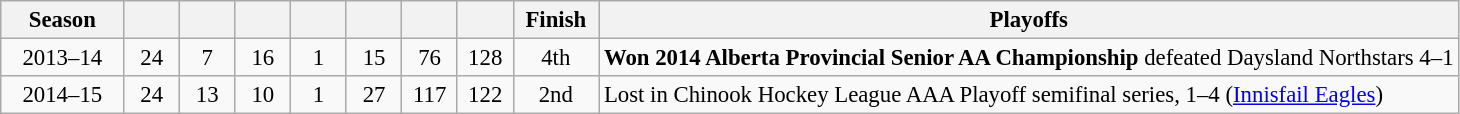<table class="wikitable" style="text-align:center;font-size:95%;">
<tr>
<th width=75>Season</th>
<th width=30></th>
<th width=30></th>
<th width=30></th>
<th width=30></th>
<th width=30></th>
<th width=30></th>
<th width=30></th>
<th width=50>Finish</th>
<th>Playoffs</th>
</tr>
<tr>
<td>2013–14</td>
<td>24</td>
<td>7</td>
<td>16</td>
<td>1</td>
<td>15</td>
<td>76</td>
<td>128</td>
<td>4th</td>
<td style="text-align:left;"><strong>Won 2014 Alberta Provincial Senior AA Championship</strong> defeated Daysland Northstars 4–1</td>
</tr>
<tr>
<td>2014–15</td>
<td>24</td>
<td>13</td>
<td>10</td>
<td>1</td>
<td>27</td>
<td>117</td>
<td>122</td>
<td>2nd</td>
<td style="text-align:left;">Lost in Chinook Hockey League AAA Playoff semifinal series, 1–4 (<a href='#'>Innisfail Eagles</a>)</td>
</tr>
</table>
